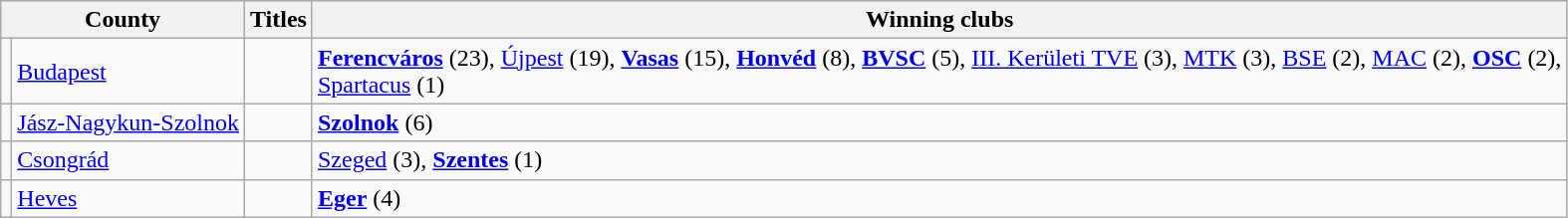<table class="wikitable">
<tr>
<th colspan=2>County</th>
<th>Titles</th>
<th>Winning clubs</th>
</tr>
<tr>
<td></td>
<td><a href='#'>Budapest</a></td>
<td></td>
<td><strong><a href='#'>Ferencváros</a></strong> (23), <a href='#'>Újpest</a> (19), <strong><a href='#'>Vasas</a></strong> (15), <strong><a href='#'>Honvéd</a></strong> (8), <strong><a href='#'>BVSC</a></strong> (5), <a href='#'>III. Kerületi TVE</a> (3), <a href='#'>MTK</a> (3), <a href='#'>BSE</a> (2), <a href='#'>MAC</a> (2), <strong><a href='#'>OSC</a></strong> (2),<br><a href='#'>Spartacus</a> (1)</td>
</tr>
<tr>
<td align=center></td>
<td><a href='#'>Jász-Nagykun-Szolnok</a></td>
<td></td>
<td><strong><a href='#'>Szolnok</a></strong> (6)</td>
</tr>
<tr>
<td align=center></td>
<td><a href='#'>Csongrád</a></td>
<td></td>
<td><a href='#'>Szeged</a> (3), <strong><a href='#'>Szentes</a></strong> (1)</td>
</tr>
<tr>
<td align=center></td>
<td><a href='#'>Heves</a></td>
<td></td>
<td><strong><a href='#'>Eger</a></strong> (4)</td>
</tr>
</table>
